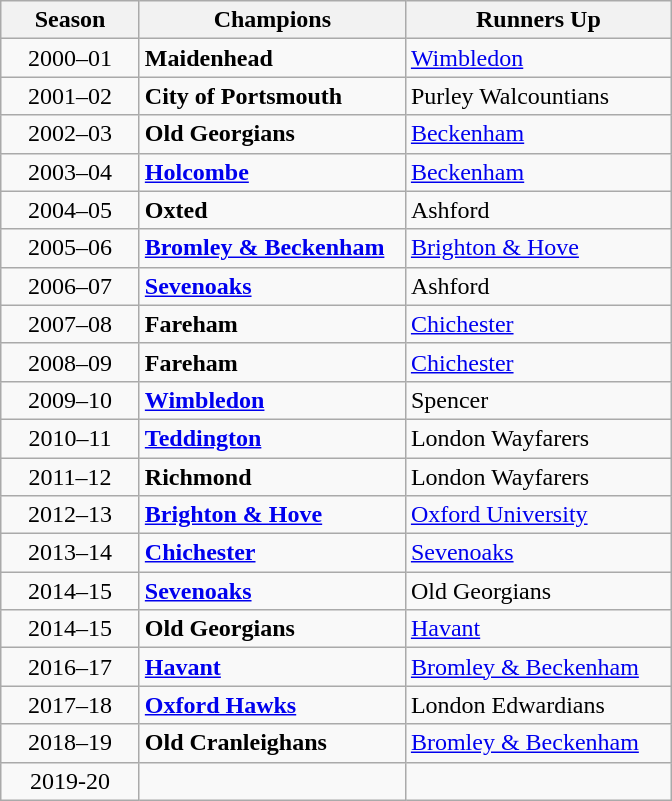<table class="wikitable" style="text-align:centre; margin-left:1em;">
<tr>
<th style="width:85px">Season</th>
<th style="width:170px">Champions</th>
<th style="width:170px">Runners Up</th>
</tr>
<tr>
<td style="text-align:center">2000–01</td>
<td><strong>Maidenhead</strong></td>
<td><a href='#'>Wimbledon</a></td>
</tr>
<tr>
<td style="text-align:center">2001–02</td>
<td><strong>City of Portsmouth</strong></td>
<td>Purley Walcountians</td>
</tr>
<tr>
<td style="text-align:center">2002–03</td>
<td><strong>Old Georgians</strong></td>
<td><a href='#'>Beckenham</a></td>
</tr>
<tr>
<td style="text-align:center">2003–04</td>
<td><strong><a href='#'>Holcombe</a></strong></td>
<td><a href='#'>Beckenham</a></td>
</tr>
<tr>
<td style="text-align:center">2004–05</td>
<td><strong>Oxted</strong></td>
<td>Ashford</td>
</tr>
<tr>
<td style="text-align:center">2005–06</td>
<td><strong><a href='#'>Bromley & Beckenham</a></strong></td>
<td><a href='#'>Brighton & Hove</a></td>
</tr>
<tr>
<td style="text-align:center">2006–07</td>
<td><strong><a href='#'>Sevenoaks</a></strong></td>
<td>Ashford</td>
</tr>
<tr>
<td style="text-align:center">2007–08</td>
<td><strong>Fareham</strong></td>
<td><a href='#'>Chichester</a></td>
</tr>
<tr>
<td style="text-align:center">2008–09</td>
<td><strong>Fareham</strong></td>
<td><a href='#'>Chichester</a></td>
</tr>
<tr>
<td style="text-align:center">2009–10</td>
<td><strong><a href='#'>Wimbledon</a></strong></td>
<td>Spencer</td>
</tr>
<tr>
<td style="text-align:center">2010–11</td>
<td><strong><a href='#'>Teddington</a></strong></td>
<td>London Wayfarers</td>
</tr>
<tr>
<td style="text-align:center">2011–12</td>
<td><strong>Richmond</strong></td>
<td>London Wayfarers</td>
</tr>
<tr>
<td style="text-align:center">2012–13</td>
<td><strong><a href='#'>Brighton & Hove</a></strong></td>
<td><a href='#'>Oxford University</a></td>
</tr>
<tr>
<td style="text-align:center">2013–14</td>
<td><strong><a href='#'>Chichester</a></strong></td>
<td><a href='#'>Sevenoaks</a></td>
</tr>
<tr>
<td style="text-align:center">2014–15</td>
<td><strong><a href='#'>Sevenoaks</a></strong></td>
<td>Old Georgians</td>
</tr>
<tr>
<td style="text-align:center">2014–15</td>
<td><strong>Old Georgians</strong></td>
<td><a href='#'>Havant</a></td>
</tr>
<tr>
<td style="text-align:center">2016–17</td>
<td><strong><a href='#'>Havant</a></strong></td>
<td><a href='#'>Bromley & Beckenham</a></td>
</tr>
<tr>
<td style="text-align:center">2017–18</td>
<td><strong><a href='#'>Oxford Hawks</a></strong></td>
<td>London Edwardians</td>
</tr>
<tr>
<td style="text-align:center">2018–19</td>
<td><strong>Old Cranleighans</strong></td>
<td><a href='#'>Bromley & Beckenham</a></td>
</tr>
<tr>
<td style="text-align:center">2019-20</td>
<td></td>
</tr>
</table>
